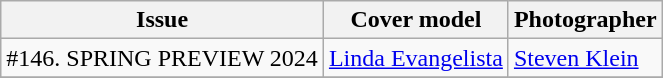<table class="sortable wikitable">
<tr>
<th>Issue</th>
<th>Cover model</th>
<th>Photographer</th>
</tr>
<tr>
<td>#146. SPRING PREVIEW 2024</td>
<td><a href='#'>Linda Evangelista</a></td>
<td><a href='#'>Steven Klein</a></td>
</tr>
<tr>
</tr>
</table>
